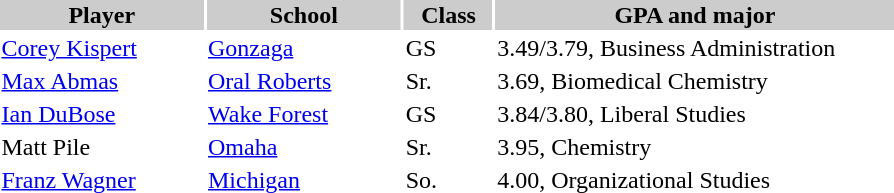<table style="width:600px" "border:'1' 'solid' 'gray' ">
<tr>
<th style="background:#ccc; width:23%;">Player</th>
<th style="background:#ccc; width:22%;">School</th>
<th style="background:#ccc; width:10%;">Class</th>
<th style="background:#ccc; width:45%;">GPA and major</th>
</tr>
<tr>
<td><a href='#'>Corey Kispert</a></td>
<td><a href='#'>Gonzaga</a></td>
<td>GS</td>
<td>3.49/3.79, Business Administration</td>
</tr>
<tr>
<td><a href='#'>Max Abmas</a></td>
<td><a href='#'>Oral Roberts</a></td>
<td>Sr.</td>
<td>3.69, Biomedical Chemistry</td>
</tr>
<tr>
<td><a href='#'>Ian DuBose</a></td>
<td><a href='#'>Wake Forest</a></td>
<td>GS</td>
<td>3.84/3.80, Liberal Studies</td>
</tr>
<tr>
<td>Matt Pile</td>
<td><a href='#'>Omaha</a></td>
<td>Sr.</td>
<td>3.95, Chemistry</td>
</tr>
<tr>
<td><a href='#'>Franz Wagner</a></td>
<td><a href='#'>Michigan</a></td>
<td>So.</td>
<td>4.00, Organizational Studies</td>
</tr>
</table>
